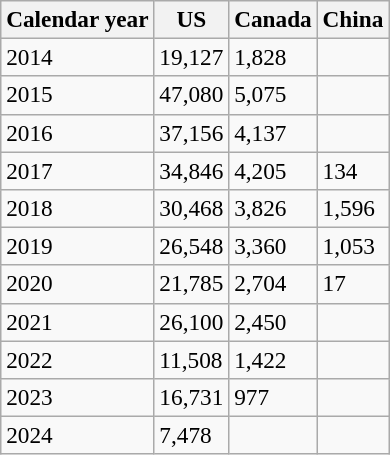<table class=wikitable style="font-size:97%"|->
<tr>
<th>Calendar year</th>
<th>US</th>
<th>Canada</th>
<th>China</th>
</tr>
<tr>
<td>2014</td>
<td>19,127</td>
<td>1,828</td>
<td></td>
</tr>
<tr>
<td>2015</td>
<td>47,080</td>
<td>5,075</td>
<td></td>
</tr>
<tr>
<td>2016</td>
<td>37,156</td>
<td>4,137</td>
<td></td>
</tr>
<tr>
<td>2017</td>
<td>34,846</td>
<td>4,205</td>
<td>134</td>
</tr>
<tr>
<td>2018</td>
<td>30,468</td>
<td>3,826</td>
<td>1,596</td>
</tr>
<tr>
<td>2019</td>
<td>26,548</td>
<td>3,360</td>
<td>1,053</td>
</tr>
<tr>
<td>2020</td>
<td>21,785</td>
<td>2,704</td>
<td>17</td>
</tr>
<tr>
<td>2021</td>
<td>26,100</td>
<td>2,450</td>
<td></td>
</tr>
<tr>
<td>2022</td>
<td>11,508</td>
<td>1,422</td>
<td></td>
</tr>
<tr>
<td>2023</td>
<td>16,731</td>
<td>977</td>
<td></td>
</tr>
<tr>
<td>2024</td>
<td>7,478</td>
<td></td>
<td></td>
</tr>
</table>
